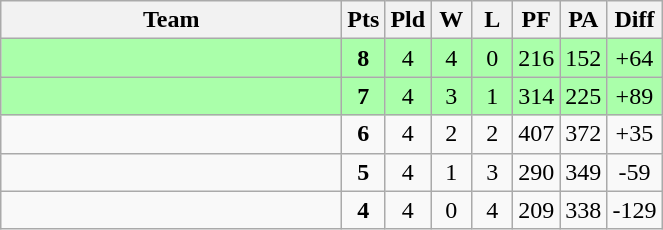<table class=wikitable style="text-align:center">
<tr>
<th width=220>Team</th>
<th width=20>Pts</th>
<th width=20>Pld</th>
<th width=20>W</th>
<th width=20>L</th>
<th width=20>PF</th>
<th width=20>PA</th>
<th width=25>Diff</th>
</tr>
<tr bgcolor=#aaffaa>
<td align=left></td>
<td><strong>8</strong></td>
<td>4</td>
<td>4</td>
<td>0</td>
<td>216</td>
<td>152</td>
<td>+64</td>
</tr>
<tr bgcolor=#aaffaa>
<td align=left></td>
<td><strong>7</strong></td>
<td>4</td>
<td>3</td>
<td>1</td>
<td>314</td>
<td>225</td>
<td>+89</td>
</tr>
<tr bgcolor=>
<td align=left></td>
<td><strong>6</strong></td>
<td>4</td>
<td>2</td>
<td>2</td>
<td>407</td>
<td>372</td>
<td>+35</td>
</tr>
<tr bgcolor=>
<td align=left></td>
<td><strong>5</strong></td>
<td>4</td>
<td>1</td>
<td>3</td>
<td>290</td>
<td>349</td>
<td>-59</td>
</tr>
<tr bgcolor=>
<td align=left><br></td>
<td><strong>4</strong></td>
<td>4</td>
<td>0</td>
<td>4</td>
<td>209</td>
<td>338</td>
<td>-129</td>
</tr>
</table>
